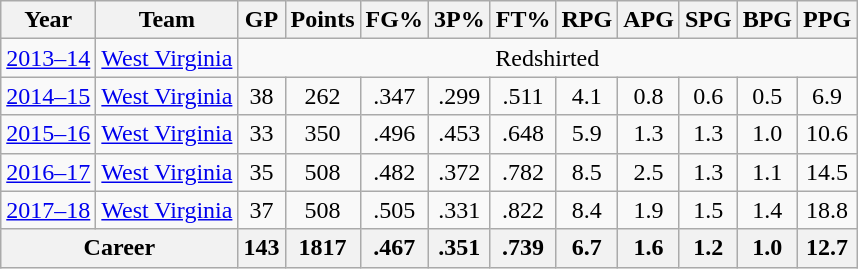<table class="wikitable"; style="text-align:center";>
<tr>
<th>Year</th>
<th>Team</th>
<th>GP</th>
<th>Points</th>
<th>FG%</th>
<th>3P%</th>
<th>FT%</th>
<th>RPG</th>
<th>APG</th>
<th>SPG</th>
<th>BPG</th>
<th>PPG</th>
</tr>
<tr>
<td><a href='#'>2013–14</a></td>
<td><a href='#'>West Virginia</a></td>
<td colspan="10">Redshirted</td>
</tr>
<tr>
<td><a href='#'>2014–15</a></td>
<td><a href='#'>West Virginia</a></td>
<td>38</td>
<td>262</td>
<td>.347</td>
<td>.299</td>
<td>.511</td>
<td>4.1</td>
<td>0.8</td>
<td>0.6</td>
<td>0.5</td>
<td>6.9</td>
</tr>
<tr>
<td><a href='#'>2015–16</a></td>
<td><a href='#'>West Virginia</a></td>
<td>33</td>
<td>350</td>
<td>.496</td>
<td>.453</td>
<td>.648</td>
<td>5.9</td>
<td>1.3</td>
<td>1.3</td>
<td>1.0</td>
<td>10.6</td>
</tr>
<tr>
<td><a href='#'>2016–17</a></td>
<td><a href='#'>West Virginia</a></td>
<td>35</td>
<td>508</td>
<td>.482</td>
<td>.372</td>
<td>.782</td>
<td>8.5</td>
<td>2.5</td>
<td>1.3</td>
<td>1.1</td>
<td>14.5</td>
</tr>
<tr>
<td><a href='#'>2017–18</a></td>
<td><a href='#'>West Virginia</a></td>
<td>37</td>
<td>508</td>
<td>.505</td>
<td>.331</td>
<td>.822</td>
<td>8.4</td>
<td>1.9</td>
<td>1.5</td>
<td>1.4</td>
<td>18.8</td>
</tr>
<tr>
<th colspan=2; align=center>Career</th>
<th>143</th>
<th>1817</th>
<th>.467</th>
<th>.351</th>
<th>.739</th>
<th>6.7</th>
<th>1.6</th>
<th>1.2</th>
<th>1.0</th>
<th>12.7</th>
</tr>
</table>
